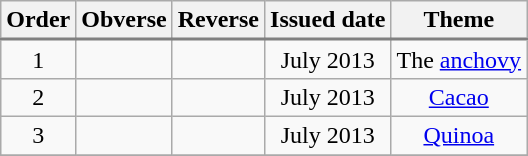<table class="wikitable" border="1">
<tr style="text-align:center; border-bottom:2px solid gray;">
<th>Order</th>
<th>Obverse</th>
<th>Reverse</th>
<th>Issued date</th>
<th>Theme</th>
</tr>
<tr style="text-align:center;">
<td>1</td>
<td></td>
<td></td>
<td>July 2013</td>
<td>The <a href='#'>anchovy</a></td>
</tr>
<tr style="text-align:center;">
<td>2</td>
<td></td>
<td></td>
<td>July 2013</td>
<td><a href='#'>Cacao</a></td>
</tr>
<tr style="text-align:center;">
<td>3</td>
<td></td>
<td></td>
<td>July 2013</td>
<td><a href='#'>Quinoa</a></td>
</tr>
<tr>
</tr>
</table>
